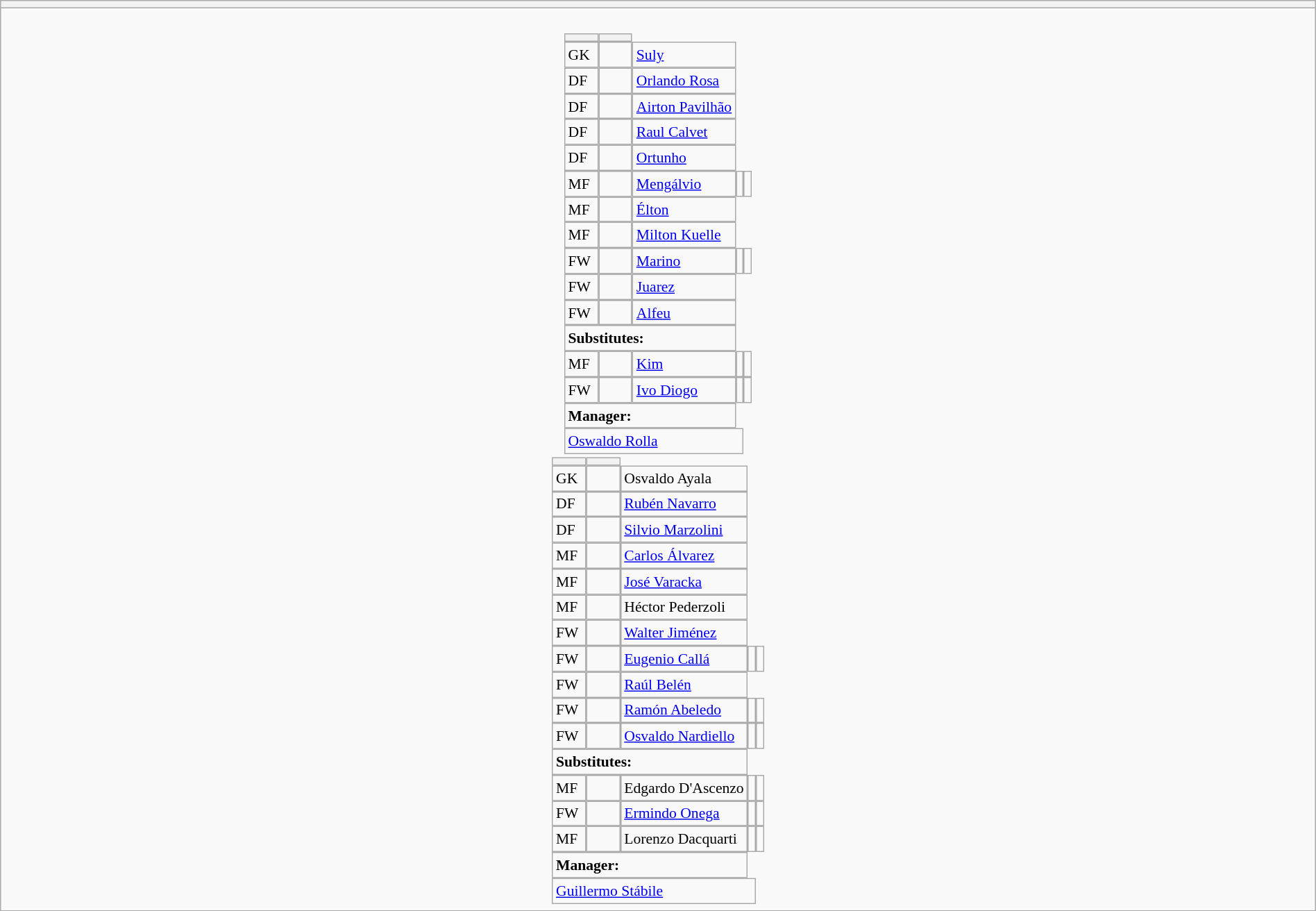<table style="width:100%" class="wikitable collapsible collapsed">
<tr>
<th></th>
</tr>
<tr>
<td><br>






<table style="font-size:90%; margin:0.2em auto;" cellspacing="0" cellpadding="0">
<tr>
<th width="25"></th>
<th width="25"></th>
</tr>
<tr>
<td>GK</td>
<td><strong> </strong></td>
<td><a href='#'>Suly</a></td>
</tr>
<tr>
<td>DF</td>
<td><strong> </strong></td>
<td><a href='#'>Orlando Rosa</a></td>
</tr>
<tr>
<td>DF</td>
<td><strong> </strong></td>
<td><a href='#'>Airton Pavilhão</a></td>
</tr>
<tr>
<td>DF</td>
<td><strong> </strong></td>
<td><a href='#'>Raul Calvet</a></td>
</tr>
<tr>
<td>DF</td>
<td><strong> </strong></td>
<td><a href='#'>Ortunho</a></td>
</tr>
<tr>
<td>MF</td>
<td><strong> </strong></td>
<td><a href='#'>Mengálvio</a></td>
<td></td>
<td></td>
</tr>
<tr>
<td>MF</td>
<td><strong> </strong></td>
<td><a href='#'>Élton</a></td>
</tr>
<tr>
<td>MF</td>
<td><strong> </strong></td>
<td><a href='#'>Milton Kuelle</a></td>
</tr>
<tr>
<td>FW</td>
<td><strong> </strong></td>
<td><a href='#'>Marino</a></td>
<td></td>
<td></td>
</tr>
<tr>
<td>FW</td>
<td><strong> </strong></td>
<td><a href='#'>Juarez</a></td>
</tr>
<tr>
<td>FW</td>
<td><strong> </strong></td>
<td><a href='#'>Alfeu</a></td>
</tr>
<tr>
<td colspan=3><strong>Substitutes:</strong></td>
</tr>
<tr>
<td>MF</td>
<td><strong> </strong></td>
<td><a href='#'>Kim</a></td>
<td></td>
<td></td>
</tr>
<tr>
<td>FW</td>
<td><strong> </strong></td>
<td><a href='#'>Ivo Diogo</a></td>
<td></td>
<td></td>
</tr>
<tr>
<td colspan=3><strong>Manager:</strong></td>
</tr>
<tr>
<td colspan=4> <a href='#'>Oswaldo Rolla</a></td>
</tr>
</table>
<table cellspacing="0" cellpadding="0" style="font-size:90%; margin:0.2em auto;">
<tr>
<th width="25"></th>
<th width="25"></th>
</tr>
<tr>
<td>GK</td>
<td><strong> </strong></td>
<td>Osvaldo Ayala</td>
</tr>
<tr>
<td>DF</td>
<td><strong> </strong></td>
<td><a href='#'>Rubén Navarro</a></td>
</tr>
<tr>
<td>DF</td>
<td><strong> </strong></td>
<td><a href='#'>Silvio Marzolini</a></td>
</tr>
<tr>
<td>MF</td>
<td><strong> </strong></td>
<td><a href='#'>Carlos Álvarez</a></td>
</tr>
<tr>
<td>MF</td>
<td><strong> </strong></td>
<td><a href='#'>José Varacka</a></td>
</tr>
<tr>
<td>MF</td>
<td><strong> </strong></td>
<td>Héctor Pederzoli</td>
</tr>
<tr>
<td>FW</td>
<td><strong> </strong></td>
<td><a href='#'>Walter Jiménez</a></td>
</tr>
<tr>
<td>FW</td>
<td><strong> </strong></td>
<td><a href='#'>Eugenio Callá</a></td>
<td></td>
<td></td>
</tr>
<tr>
<td>FW</td>
<td><strong> </strong></td>
<td><a href='#'>Raúl Belén</a></td>
</tr>
<tr>
<td>FW</td>
<td><strong> </strong></td>
<td><a href='#'>Ramón Abeledo</a></td>
<td></td>
<td></td>
</tr>
<tr>
<td>FW</td>
<td><strong> </strong></td>
<td><a href='#'>Osvaldo Nardiello</a></td>
<td></td>
<td></td>
</tr>
<tr>
<td colspan=3><strong>Substitutes:</strong></td>
</tr>
<tr>
<td>MF</td>
<td><strong> </strong></td>
<td>Edgardo D'Ascenzo</td>
<td></td>
<td></td>
</tr>
<tr>
<td>FW</td>
<td><strong> </strong></td>
<td><a href='#'>Ermindo Onega</a></td>
<td></td>
<td></td>
</tr>
<tr>
<td>MF</td>
<td><strong> </strong></td>
<td>Lorenzo Dacquarti</td>
<td></td>
<td></td>
</tr>
<tr>
<td colspan=3><strong>Manager:</strong></td>
</tr>
<tr>
<td colspan=4> <a href='#'>Guillermo Stábile</a></td>
</tr>
</table>
</td>
</tr>
</table>
